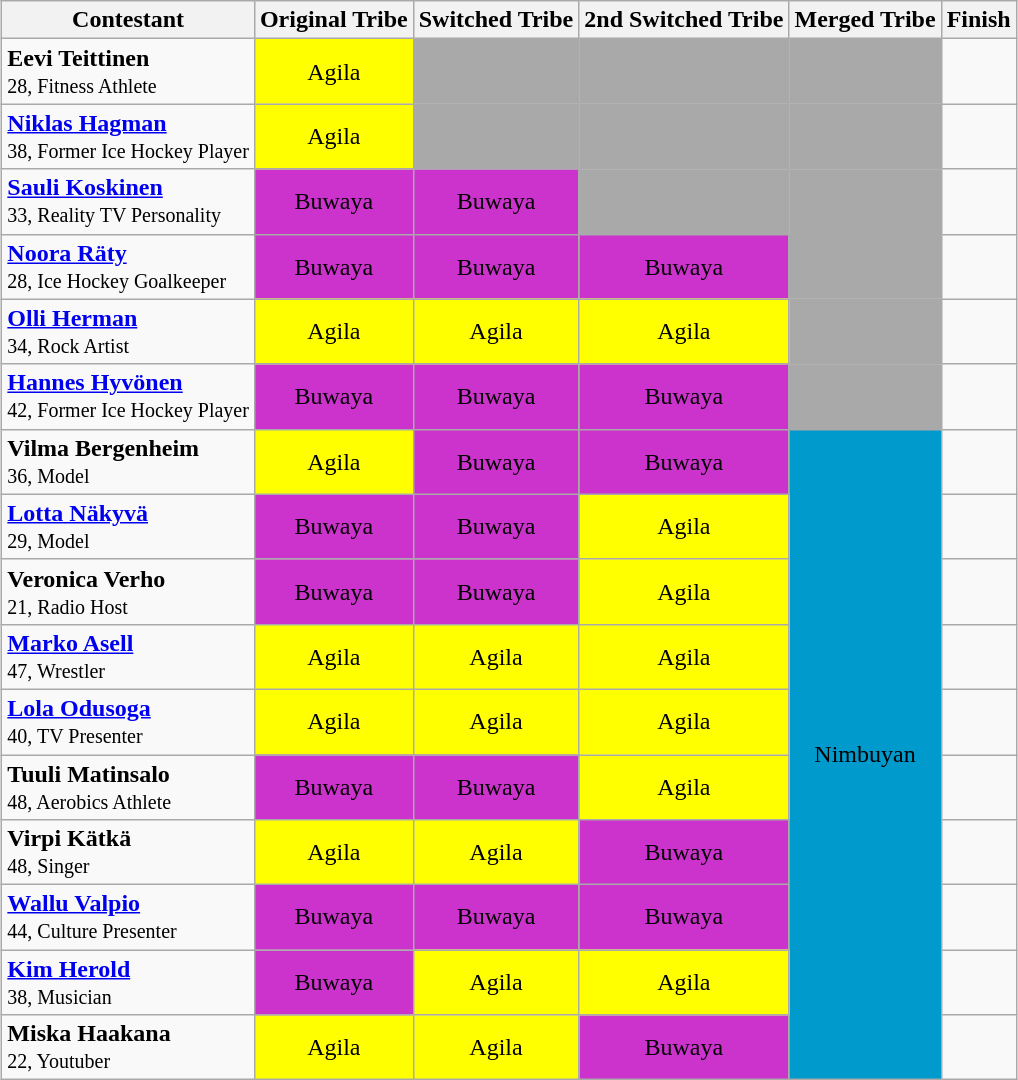<table class="wikitable" style="margin:auto; text-align:center">
<tr>
<th>Contestant</th>
<th>Original Tribe</th>
<th>Switched Tribe</th>
<th>2nd Switched Tribe</th>
<th>Merged Tribe</th>
<th>Finish</th>
</tr>
<tr>
<td align="left"><strong>Eevi Teittinen </strong><br><small>28, Fitness Athlete</small></td>
<td bgcolor="Yellow">Agila</td>
<td bgcolor="darkgrey"></td>
<td bgcolor="darkgrey"></td>
<td bgcolor="darkgrey"></td>
<td></td>
</tr>
<tr>
<td align="left"><strong><a href='#'>Niklas Hagman</a></strong><br><small>38, Former Ice Hockey Player</small></td>
<td bgcolor="Yellow">Agila</td>
<td bgcolor="darkgrey"></td>
<td bgcolor="darkgrey"></td>
<td bgcolor="darkgrey"></td>
<td></td>
</tr>
<tr>
<td align="left"><strong><a href='#'>Sauli Koskinen</a></strong><br><small>33, Reality TV Personality</small></td>
<td bgcolor="#CC33CC">Buwaya</td>
<td bgcolor="#CC33CC">Buwaya</td>
<td bgcolor="darkgrey"></td>
<td bgcolor="darkgrey"></td>
<td></td>
</tr>
<tr>
<td align="left"><strong><a href='#'>Noora Räty</a></strong><br><small>28, Ice Hockey Goalkeeper</small></td>
<td bgcolor="#CC33CC">Buwaya</td>
<td bgcolor="#CC33CC">Buwaya</td>
<td bgcolor="#CC33CC">Buwaya</td>
<td bgcolor="darkgrey"></td>
<td></td>
</tr>
<tr>
<td align="left"><strong><a href='#'>Olli Herman</a></strong><br><small>34, Rock Artist</small></td>
<td bgcolor="Yellow">Agila</td>
<td bgcolor="Yellow">Agila</td>
<td bgcolor="Yellow">Agila</td>
<td bgcolor="darkgrey"></td>
<td></td>
</tr>
<tr>
<td align="left"><strong><a href='#'>Hannes Hyvönen</a></strong><br><small>42, Former Ice Hockey Player</small></td>
<td bgcolor="#CC33CC">Buwaya</td>
<td bgcolor="#CC33CC">Buwaya</td>
<td bgcolor="#CC33CC">Buwaya</td>
<td bgcolor="darkgrey"></td>
<td></td>
</tr>
<tr>
<td align="left"><strong>Vilma Bergenheim</strong><br><small>36, Model</small></td>
<td bgcolor="Yellow">Agila</td>
<td bgcolor="#CC33CC">Buwaya</td>
<td bgcolor="#CC33CC">Buwaya</td>
<td bgcolor="009ACD" rowspan="10">Nimbuyan</td>
<td></td>
</tr>
<tr>
<td align="left"><strong><a href='#'>Lotta Näkyvä</a></strong><br><small>29, Model</small></td>
<td bgcolor="#CC33CC">Buwaya</td>
<td bgcolor="#CC33CC">Buwaya</td>
<td bgcolor="Yellow">Agila</td>
<td></td>
</tr>
<tr>
<td align="left"><strong>Veronica Verho</strong><br><small>21, Radio Host</small></td>
<td bgcolor="#CC33CC">Buwaya</td>
<td bgcolor="#CC33CC">Buwaya</td>
<td bgcolor="Yellow">Agila</td>
<td></td>
</tr>
<tr>
<td align="left"><strong><a href='#'>Marko Asell</a></strong><br><small>47, Wrestler</small></td>
<td bgcolor="Yellow">Agila</td>
<td bgcolor="Yellow">Agila</td>
<td bgcolor="Yellow">Agila</td>
<td></td>
</tr>
<tr>
<td align="left"><strong><a href='#'>Lola Odusoga</a></strong><br><small>40, TV Presenter</small></td>
<td bgcolor="Yellow">Agila</td>
<td bgcolor="Yellow">Agila</td>
<td bgcolor="Yellow">Agila</td>
<td></td>
</tr>
<tr>
<td align="left"><strong>Tuuli Matinsalo</strong><br><small>48, Aerobics Athlete</small></td>
<td bgcolor="#CC33CC">Buwaya</td>
<td bgcolor="#CC33CC">Buwaya</td>
<td bgcolor="Yellow">Agila</td>
<td></td>
</tr>
<tr>
<td align="left"><strong>Virpi Kätkä</strong><br><small>48, Singer</small></td>
<td bgcolor="Yellow">Agila</td>
<td bgcolor="Yellow">Agila</td>
<td bgcolor="#CC33CC">Buwaya</td>
<td></td>
</tr>
<tr>
<td align="left"><strong><a href='#'>Wallu Valpio</a></strong><br><small>44, Culture Presenter</small></td>
<td bgcolor="#CC33CC">Buwaya</td>
<td bgcolor="#CC33CC">Buwaya</td>
<td bgcolor="#CC33CC">Buwaya</td>
<td></td>
</tr>
<tr>
<td align="left"><strong><a href='#'>Kim Herold</a></strong><br><small>38, Musician</small></td>
<td bgcolor="#CC33CC">Buwaya</td>
<td bgcolor="Yellow">Agila</td>
<td bgcolor="Yellow">Agila</td>
<td></td>
</tr>
<tr>
<td align="left"><strong>Miska Haakana</strong><br><small>22, Youtuber</small></td>
<td bgcolor="Yellow">Agila</td>
<td bgcolor="Yellow">Agila</td>
<td bgcolor="#CC33CC">Buwaya</td>
<td></td>
</tr>
</table>
